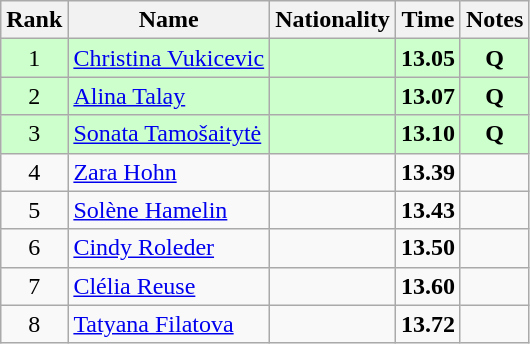<table class="wikitable sortable" style="text-align:center">
<tr>
<th>Rank</th>
<th>Name</th>
<th>Nationality</th>
<th>Time</th>
<th>Notes</th>
</tr>
<tr bgcolor=ccffcc>
<td>1</td>
<td align=left><a href='#'>Christina Vukicevic</a></td>
<td align=left></td>
<td><strong>13.05</strong></td>
<td><strong>Q</strong></td>
</tr>
<tr bgcolor=ccffcc>
<td>2</td>
<td align=left><a href='#'>Alina Talay</a></td>
<td align=left></td>
<td><strong>13.07</strong></td>
<td><strong>Q</strong></td>
</tr>
<tr bgcolor=ccffcc>
<td>3</td>
<td align=left><a href='#'>Sonata Tamošaitytė</a></td>
<td align=left></td>
<td><strong>13.10</strong></td>
<td><strong>Q</strong></td>
</tr>
<tr>
<td>4</td>
<td align=left><a href='#'>Zara Hohn</a></td>
<td align=left></td>
<td><strong>13.39</strong></td>
<td></td>
</tr>
<tr>
<td>5</td>
<td align=left><a href='#'>Solène Hamelin</a></td>
<td align=left></td>
<td><strong>13.43</strong></td>
<td></td>
</tr>
<tr>
<td>6</td>
<td align=left><a href='#'>Cindy Roleder</a></td>
<td align=left></td>
<td><strong>13.50</strong></td>
<td></td>
</tr>
<tr>
<td>7</td>
<td align=left><a href='#'>Clélia Reuse</a></td>
<td align=left></td>
<td><strong>13.60</strong></td>
<td></td>
</tr>
<tr>
<td>8</td>
<td align=left><a href='#'>Tatyana Filatova</a></td>
<td align=left></td>
<td><strong>13.72</strong></td>
<td></td>
</tr>
</table>
